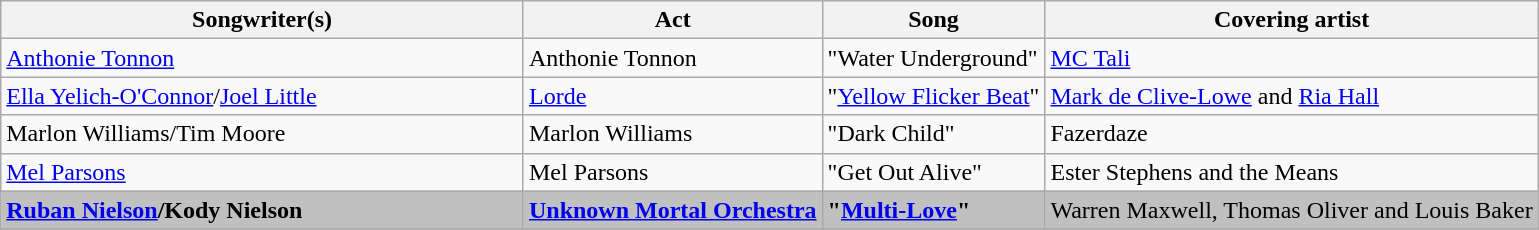<table class="wikitable">
<tr>
<th width="34%">Songwriter(s)</th>
<th>Act</th>
<th>Song</th>
<th>Covering artist</th>
</tr>
<tr>
<td><a href='#'>Anthonie Tonnon</a></td>
<td>Anthonie Tonnon</td>
<td>"Water Underground"</td>
<td><a href='#'>MC Tali</a></td>
</tr>
<tr>
<td><a href='#'>Ella Yelich-O'Connor</a>/<a href='#'>Joel Little</a></td>
<td><a href='#'>Lorde</a></td>
<td>"<a href='#'>Yellow Flicker Beat</a>"</td>
<td><a href='#'>Mark de Clive-Lowe</a> and <a href='#'>Ria Hall</a></td>
</tr>
<tr>
<td>Marlon Williams/Tim Moore</td>
<td>Marlon Williams</td>
<td>"Dark Child"</td>
<td>Fazerdaze</td>
</tr>
<tr>
<td><a href='#'>Mel Parsons</a></td>
<td>Mel Parsons</td>
<td>"Get Out Alive"</td>
<td>Ester Stephens and the Means</td>
</tr>
<tr bgcolor="silver">
<td><strong><a href='#'>Ruban Nielson</a>/Kody Nielson</strong></td>
<td><strong><a href='#'>Unknown Mortal Orchestra</a></strong></td>
<td><strong>"<a href='#'>Multi-Love</a>"</strong></td>
<td>Warren Maxwell, Thomas Oliver and Louis Baker</td>
</tr>
<tr>
</tr>
</table>
